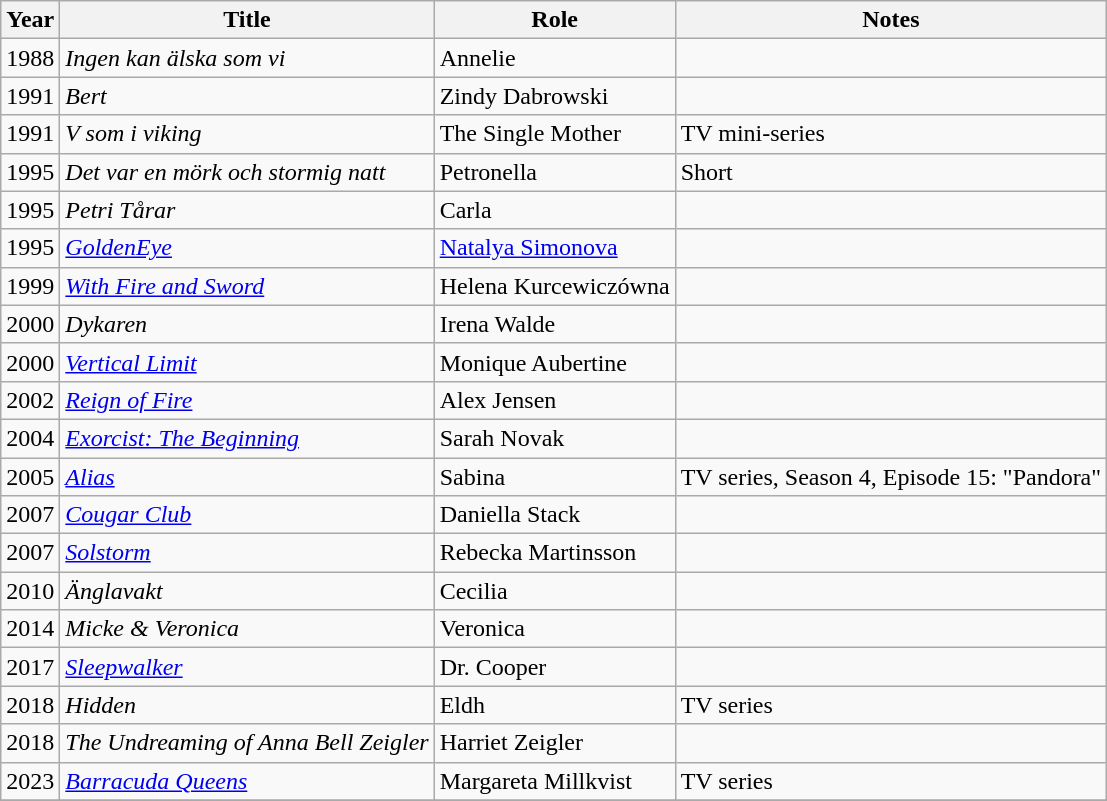<table class="wikitable">
<tr>
<th>Year</th>
<th>Title</th>
<th>Role</th>
<th>Notes</th>
</tr>
<tr>
<td>1988</td>
<td><em>Ingen kan älska som vi</em></td>
<td>Annelie</td>
<td></td>
</tr>
<tr>
<td>1991</td>
<td><em>Bert</em></td>
<td>Zindy Dabrowski</td>
<td></td>
</tr>
<tr>
<td>1991</td>
<td><em>V som i viking</em></td>
<td>The Single Mother</td>
<td>TV mini-series</td>
</tr>
<tr>
<td>1995</td>
<td><em>Det var en mörk och stormig natt</em></td>
<td>Petronella</td>
<td>Short</td>
</tr>
<tr>
<td>1995</td>
<td><em>Petri Tårar</em></td>
<td>Carla</td>
<td></td>
</tr>
<tr>
<td>1995</td>
<td><em><a href='#'>GoldenEye</a></em></td>
<td><a href='#'>Natalya Simonova</a></td>
<td></td>
</tr>
<tr>
<td>1999</td>
<td><em><a href='#'>With Fire and Sword</a></em></td>
<td>Helena Kurcewiczówna</td>
<td></td>
</tr>
<tr>
<td>2000</td>
<td><em>Dykaren</em></td>
<td>Irena Walde</td>
<td></td>
</tr>
<tr>
<td>2000</td>
<td><em><a href='#'>Vertical Limit</a></em></td>
<td>Monique Aubertine</td>
<td></td>
</tr>
<tr>
<td>2002</td>
<td><em><a href='#'>Reign of Fire</a></em></td>
<td>Alex Jensen</td>
<td></td>
</tr>
<tr>
<td>2004</td>
<td><em><a href='#'>Exorcist: The Beginning</a></em></td>
<td>Sarah Novak</td>
<td></td>
</tr>
<tr>
<td>2005</td>
<td><em><a href='#'>Alias</a></em></td>
<td>Sabina</td>
<td>TV series, Season 4, Episode 15: "Pandora"</td>
</tr>
<tr>
<td>2007</td>
<td><em><a href='#'>Cougar Club</a></em></td>
<td>Daniella Stack</td>
<td></td>
</tr>
<tr>
<td>2007</td>
<td><em><a href='#'>Solstorm</a></em></td>
<td>Rebecka Martinsson</td>
<td></td>
</tr>
<tr>
<td>2010</td>
<td><em>Änglavakt</em></td>
<td>Cecilia</td>
<td></td>
</tr>
<tr>
<td>2014</td>
<td><em>Micke & Veronica</em></td>
<td>Veronica</td>
<td></td>
</tr>
<tr>
<td>2017</td>
<td><em><a href='#'>Sleepwalker</a></em></td>
<td>Dr. Cooper</td>
<td></td>
</tr>
<tr>
<td>2018</td>
<td><em>Hidden</em></td>
<td>Eldh</td>
<td>TV series</td>
</tr>
<tr>
<td>2018</td>
<td><em>The Undreaming of Anna Bell Zeigler</em></td>
<td>Harriet Zeigler</td>
<td></td>
</tr>
<tr>
<td>2023</td>
<td><em><a href='#'>Barracuda Queens</a></em></td>
<td>Margareta Millkvist</td>
<td>TV series</td>
</tr>
<tr>
</tr>
</table>
